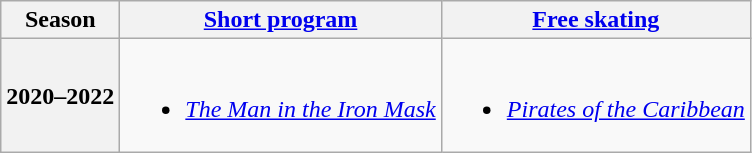<table class=wikitable style=text-align:center>
<tr>
<th>Season</th>
<th><a href='#'>Short program</a></th>
<th><a href='#'>Free skating</a></th>
</tr>
<tr>
<th>2020–2022<br></th>
<td><br><ul><li><em><a href='#'>The Man in the Iron Mask</a></em><br></li></ul></td>
<td><br><ul><li><em><a href='#'>Pirates of the Caribbean</a></em><br></li></ul></td>
</tr>
</table>
